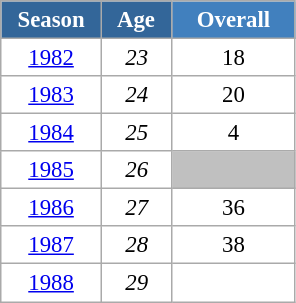<table class="wikitable" style="font-size:95%; text-align:center; border:grey solid 1px; border-collapse:collapse; background:#ffffff;">
<tr>
<th style="background-color:#369; color:white; width:60px;"> Season </th>
<th style="background-color:#369; color:white; width:40px;"> Age </th>
<th style="background-color:#4180be; color:white; width:75px;">Overall</th>
</tr>
<tr>
<td><a href='#'>1982</a></td>
<td><em>23</em></td>
<td>18</td>
</tr>
<tr>
<td><a href='#'>1983</a></td>
<td><em>24</em></td>
<td>20</td>
</tr>
<tr>
<td><a href='#'>1984</a></td>
<td><em>25</em></td>
<td>4</td>
</tr>
<tr>
<td><a href='#'>1985</a></td>
<td><em>26</em></td>
<td style="background:silver;"></td>
</tr>
<tr>
<td><a href='#'>1986</a></td>
<td><em>27</em></td>
<td>36</td>
</tr>
<tr>
<td><a href='#'>1987</a></td>
<td><em>28</em></td>
<td>38</td>
</tr>
<tr>
<td><a href='#'>1988</a></td>
<td><em>29</em></td>
<td></td>
</tr>
</table>
